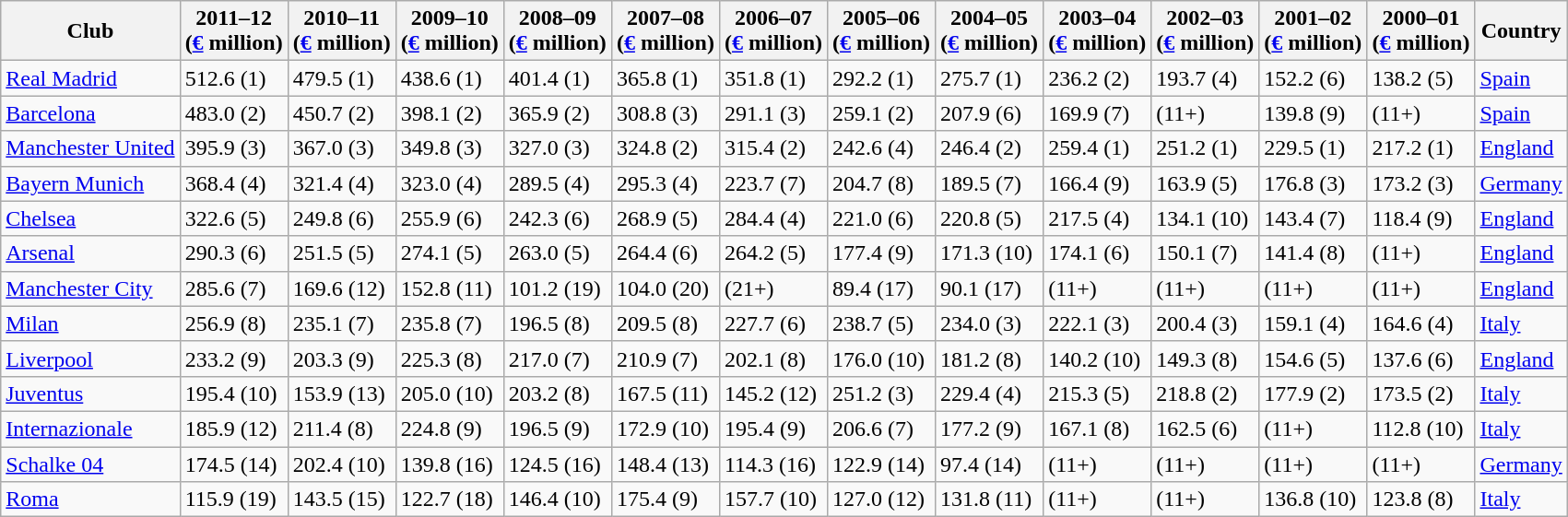<table class="wikitable sortable">
<tr>
<th>Club</th>
<th>2011–12 <br>(<a href='#'>€</a> million)</th>
<th>2010–11 <br>(<a href='#'>€</a> million)</th>
<th>2009–10 <br>(<a href='#'>€</a> million)</th>
<th>2008–09 <br>(<a href='#'>€</a> million)</th>
<th>2007–08 <br>(<a href='#'>€</a> million)</th>
<th>2006–07 <br>(<a href='#'>€</a> million)</th>
<th>2005–06 <br>(<a href='#'>€</a> million)</th>
<th>2004–05 <br>(<a href='#'>€</a> million)</th>
<th>2003–04 <br>(<a href='#'>€</a> million)</th>
<th>2002–03 <br>(<a href='#'>€</a> million)</th>
<th>2001–02 <br>(<a href='#'>€</a> million)</th>
<th>2000–01 <br>(<a href='#'>€</a> million)</th>
<th>Country</th>
</tr>
<tr>
<td><a href='#'>Real Madrid</a></td>
<td>512.6 (1)</td>
<td>479.5 (1)</td>
<td>438.6 (1)</td>
<td>401.4 (1)</td>
<td>365.8 (1)</td>
<td>351.8 (1)</td>
<td>292.2 (1)</td>
<td>275.7 (1)</td>
<td>236.2 (2)</td>
<td>193.7 (4)</td>
<td>152.2 (6)</td>
<td>138.2 (5)</td>
<td> <a href='#'>Spain</a></td>
</tr>
<tr>
<td><a href='#'>Barcelona</a></td>
<td>483.0 (2)</td>
<td>450.7 (2)</td>
<td>398.1 (2)</td>
<td>365.9 (2)</td>
<td>308.8 (3)</td>
<td>291.1 (3)</td>
<td>259.1 (2)</td>
<td>207.9 (6)</td>
<td>169.9 (7)</td>
<td>(11+)</td>
<td>139.8 (9)</td>
<td>(11+)</td>
<td> <a href='#'>Spain</a></td>
</tr>
<tr>
<td><a href='#'>Manchester United</a></td>
<td>395.9 (3)</td>
<td>367.0 (3)</td>
<td>349.8 (3)</td>
<td>327.0 (3)</td>
<td>324.8 (2)</td>
<td>315.4 (2)</td>
<td>242.6 (4)</td>
<td>246.4 (2)</td>
<td>259.4 (1)</td>
<td>251.2 (1)</td>
<td>229.5 (1)</td>
<td>217.2 (1)</td>
<td> <a href='#'>England</a></td>
</tr>
<tr>
<td><a href='#'>Bayern Munich</a></td>
<td>368.4 (4)</td>
<td>321.4 (4)</td>
<td>323.0 (4)</td>
<td>289.5 (4)</td>
<td>295.3 (4)</td>
<td>223.7 (7)</td>
<td>204.7 (8)</td>
<td>189.5 (7)</td>
<td>166.4 (9)</td>
<td>163.9 (5)</td>
<td>176.8 (3)</td>
<td>173.2 (3)</td>
<td> <a href='#'>Germany</a></td>
</tr>
<tr>
<td><a href='#'>Chelsea</a></td>
<td>322.6 (5)</td>
<td>249.8 (6)</td>
<td>255.9 (6)</td>
<td>242.3 (6)</td>
<td>268.9 (5)</td>
<td>284.4 (4)</td>
<td>221.0 (6)</td>
<td>220.8 (5)</td>
<td>217.5 (4)</td>
<td>134.1 (10)</td>
<td>143.4 (7)</td>
<td>118.4 (9)</td>
<td> <a href='#'>England</a></td>
</tr>
<tr>
<td><a href='#'>Arsenal</a></td>
<td>290.3 (6)</td>
<td>251.5 (5)</td>
<td>274.1 (5)</td>
<td>263.0 (5)</td>
<td>264.4 (6)</td>
<td>264.2 (5)</td>
<td>177.4 (9)</td>
<td>171.3 (10)</td>
<td>174.1 (6)</td>
<td>150.1 (7)</td>
<td>141.4 (8)</td>
<td>(11+)</td>
<td> <a href='#'>England</a></td>
</tr>
<tr>
<td><a href='#'>Manchester City</a></td>
<td>285.6 (7)</td>
<td>169.6 (12)</td>
<td>152.8 (11)</td>
<td>101.2 (19)</td>
<td>104.0 (20)</td>
<td>(21+)</td>
<td>89.4 (17)</td>
<td>90.1 (17)</td>
<td>(11+)</td>
<td>(11+)</td>
<td>(11+)</td>
<td>(11+)</td>
<td> <a href='#'>England</a></td>
</tr>
<tr>
<td><a href='#'>Milan</a></td>
<td>256.9 (8)</td>
<td>235.1 (7)</td>
<td>235.8 (7)</td>
<td>196.5 (8)</td>
<td>209.5 (8)</td>
<td>227.7 (6)</td>
<td>238.7 (5)</td>
<td>234.0 (3)</td>
<td>222.1 (3)</td>
<td>200.4 (3)</td>
<td>159.1 (4)</td>
<td>164.6 (4)</td>
<td> <a href='#'>Italy</a></td>
</tr>
<tr>
<td><a href='#'>Liverpool</a></td>
<td>233.2 (9)</td>
<td>203.3 (9)</td>
<td>225.3 (8)</td>
<td>217.0 (7)</td>
<td>210.9 (7)</td>
<td>202.1 (8)</td>
<td>176.0 (10)</td>
<td>181.2 (8)</td>
<td>140.2 (10)</td>
<td>149.3 (8)</td>
<td>154.6 (5)</td>
<td>137.6 (6)</td>
<td> <a href='#'>England</a></td>
</tr>
<tr>
<td><a href='#'>Juventus</a></td>
<td>195.4 (10)</td>
<td>153.9 (13)</td>
<td>205.0 (10)</td>
<td>203.2 (8)</td>
<td>167.5 (11)</td>
<td>145.2 (12)</td>
<td>251.2 (3)</td>
<td>229.4 (4)</td>
<td>215.3 (5)</td>
<td>218.8 (2)</td>
<td>177.9 (2)</td>
<td>173.5 (2)</td>
<td> <a href='#'>Italy</a></td>
</tr>
<tr>
<td><a href='#'>Internazionale</a></td>
<td>185.9 (12)</td>
<td>211.4 (8)</td>
<td>224.8 (9)</td>
<td>196.5 (9)</td>
<td>172.9 (10)</td>
<td>195.4 (9)</td>
<td>206.6 (7)</td>
<td>177.2 (9)</td>
<td>167.1 (8)</td>
<td>162.5 (6)</td>
<td>(11+)</td>
<td>112.8 (10)</td>
<td> <a href='#'>Italy</a></td>
</tr>
<tr>
<td><a href='#'>Schalke 04</a></td>
<td>174.5 (14)</td>
<td>202.4 (10)</td>
<td>139.8 (16)</td>
<td>124.5 (16)</td>
<td>148.4 (13)</td>
<td>114.3 (16)</td>
<td>122.9 (14)</td>
<td>97.4 (14)</td>
<td>(11+)</td>
<td>(11+)</td>
<td>(11+)</td>
<td>(11+)</td>
<td> <a href='#'>Germany</a></td>
</tr>
<tr>
<td><a href='#'>Roma</a></td>
<td>115.9 (19)</td>
<td>143.5 (15)</td>
<td>122.7 (18)</td>
<td>146.4 (10)</td>
<td>175.4 (9)</td>
<td>157.7 (10)</td>
<td>127.0 (12)</td>
<td>131.8 (11)</td>
<td>(11+)</td>
<td>(11+)</td>
<td>136.8 (10)</td>
<td>123.8 (8)</td>
<td> <a href='#'>Italy</a></td>
</tr>
</table>
